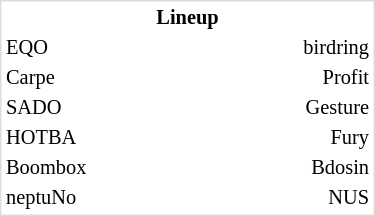<table class="floatright mw-collapsible mw-collapsed" style="text-align:center; font-size:85%; border:1px solid #ddd; width:250px">
<tr>
<th style="width:33%;"></th>
<th style="width:33%;">Lineup</th>
<th style="width:33%;"></th>
</tr>
<tr>
<td style="text-align:left;">EQO</td>
<td></td>
<td style="text-align:right;">birdring</td>
</tr>
<tr>
<td style="text-align:left;">Carpe</td>
<td></td>
<td style="text-align:right;">Profit</td>
</tr>
<tr>
<td style="text-align:left;">SADO</td>
<td></td>
<td style="text-align:right;">Gesture</td>
</tr>
<tr>
<td style="text-align:left;">HOTBA</td>
<td></td>
<td style="text-align:right;">Fury</td>
</tr>
<tr>
<td style="text-align:left;">Boombox</td>
<td></td>
<td style="text-align:right;">Bdosin</td>
</tr>
<tr>
<td style="text-align:left;">neptuNo</td>
<td></td>
<td style="text-align:right;">NUS</td>
</tr>
</table>
